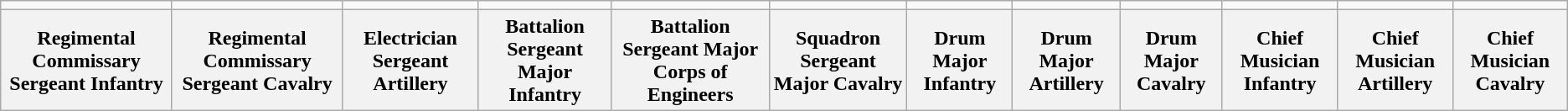<table class="wikitable">
<tr>
<td></td>
<td></td>
<td></td>
<td></td>
<td></td>
<td></td>
<td></td>
<td></td>
<td></td>
<td></td>
<td></td>
<td></td>
</tr>
<tr>
<th>Regimental Commissary Sergeant Infantry</th>
<th>Regimental Commissary Sergeant Cavalry</th>
<th>Electrician Sergeant Artillery</th>
<th>Battalion Sergeant Major Infantry</th>
<th>Battalion Sergeant Major Corps of Engineers</th>
<th>Squadron Sergeant Major Cavalry</th>
<th>Drum Major Infantry</th>
<th>Drum Major Artillery</th>
<th>Drum Major Cavalry</th>
<th>Chief Musician Infantry</th>
<th>Chief Musician Artillery</th>
<th>Chief Musician Cavalry</th>
</tr>
</table>
